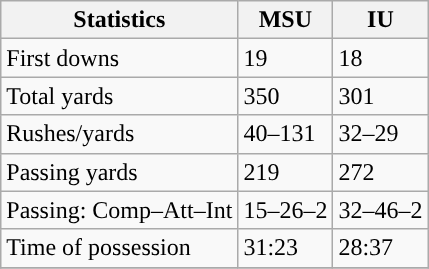<table class="wikitable" style="float: left;">
<tr>
<th>Statistics</th>
<th>MSU</th>
<th>IU</th>
</tr>
<tr>
<td>First downs</td>
<td>19</td>
<td>18</td>
</tr>
<tr>
<td>Total yards</td>
<td>350</td>
<td>301</td>
</tr>
<tr>
<td>Rushes/yards</td>
<td>40–131</td>
<td>32–29</td>
</tr>
<tr>
<td>Passing yards</td>
<td>219</td>
<td>272</td>
</tr>
<tr>
<td>Passing: Comp–Att–Int</td>
<td>15–26–2</td>
<td>32–46–2</td>
</tr>
<tr>
<td>Time of possession</td>
<td>31:23</td>
<td>28:37</td>
</tr>
<tr>
</tr>
</table>
